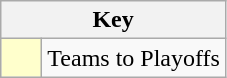<table class="wikitable" style="text-align: center;">
<tr>
<th colspan=2>Key</th>
</tr>
<tr>
<td style="background:#ffffcc; width:20px;"></td>
<td align=left>Teams to Playoffs</td>
</tr>
</table>
